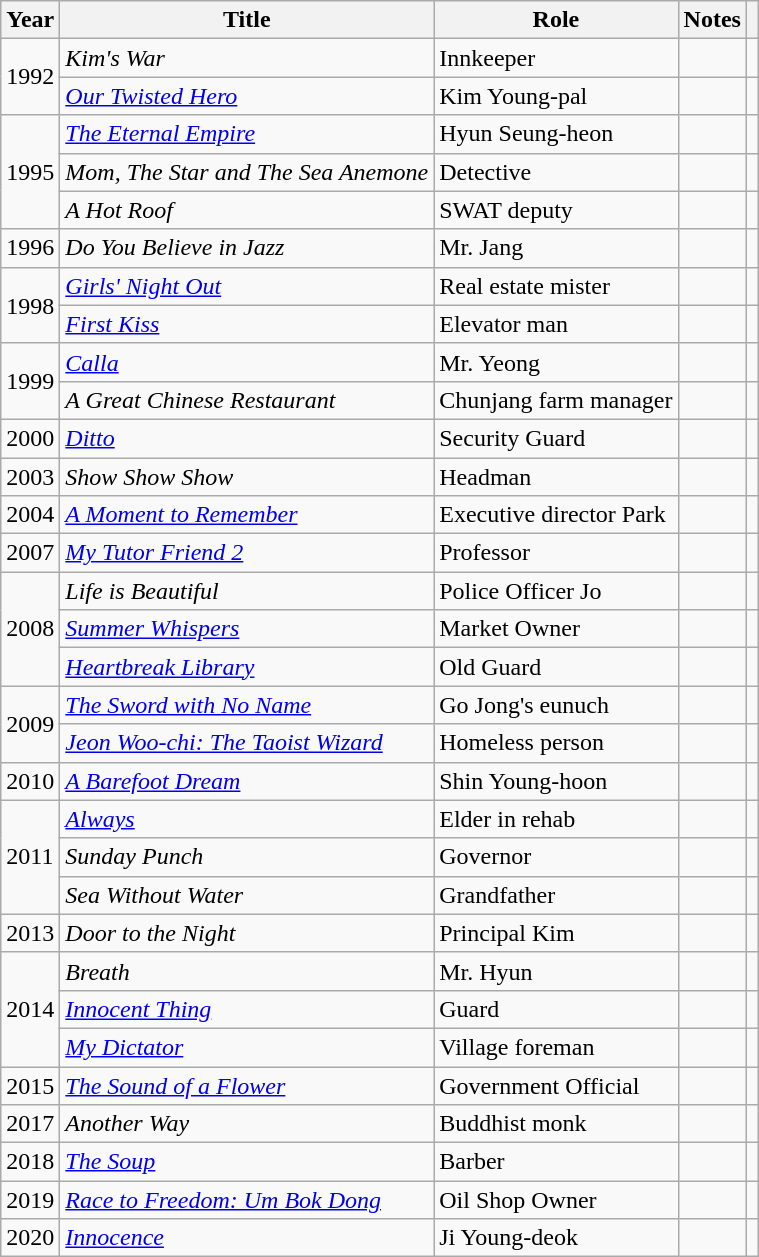<table class="wikitable">
<tr>
<th>Year</th>
<th>Title</th>
<th>Role</th>
<th>Notes</th>
<th></th>
</tr>
<tr>
<td rowspan="2">1992</td>
<td><em>Kim's War</em></td>
<td>Innkeeper</td>
<td></td>
<td></td>
</tr>
<tr>
<td><em><a href='#'>Our Twisted Hero</a></em></td>
<td>Kim Young-pal</td>
<td></td>
<td></td>
</tr>
<tr>
<td rowspan="3">1995</td>
<td><em><a href='#'>The Eternal Empire</a></em></td>
<td>Hyun Seung-heon</td>
<td></td>
<td></td>
</tr>
<tr>
<td><em>Mom, The Star and The Sea Anemone</em></td>
<td>Detective</td>
<td></td>
<td></td>
</tr>
<tr>
<td><em>A Hot Roof</em></td>
<td>SWAT deputy</td>
<td></td>
<td></td>
</tr>
<tr>
<td>1996</td>
<td><em>Do You Believe in Jazz</em></td>
<td>Mr. Jang</td>
<td></td>
<td></td>
</tr>
<tr>
<td rowspan="2">1998</td>
<td><em><a href='#'>Girls' Night Out</a></em></td>
<td>Real estate mister</td>
<td></td>
<td></td>
</tr>
<tr>
<td><em><a href='#'>First Kiss</a></em></td>
<td>Elevator man</td>
<td></td>
<td></td>
</tr>
<tr>
<td rowspan="2">1999</td>
<td><em><a href='#'>Calla</a></em></td>
<td>Mr. Yeong</td>
<td></td>
<td></td>
</tr>
<tr>
<td><em>A Great Chinese Restaurant</em></td>
<td>Chunjang farm manager</td>
<td></td>
<td></td>
</tr>
<tr>
<td>2000</td>
<td><em><a href='#'>Ditto</a></em></td>
<td>Security Guard</td>
<td></td>
<td></td>
</tr>
<tr>
<td>2003</td>
<td><em>Show Show Show</em></td>
<td>Headman</td>
<td></td>
<td></td>
</tr>
<tr>
<td>2004</td>
<td><em><a href='#'>A Moment to Remember</a></em></td>
<td>Executive director Park</td>
<td></td>
<td></td>
</tr>
<tr>
<td>2007</td>
<td><em><a href='#'>My Tutor Friend 2</a></em></td>
<td>Professor</td>
<td></td>
<td></td>
</tr>
<tr>
<td rowspan="3">2008</td>
<td><em>Life is Beautiful</em></td>
<td>Police Officer Jo</td>
<td></td>
<td></td>
</tr>
<tr>
<td><em><a href='#'>Summer Whispers</a></em></td>
<td>Market Owner</td>
<td></td>
<td></td>
</tr>
<tr>
<td><em><a href='#'>Heartbreak Library</a></em></td>
<td>Old Guard</td>
<td></td>
<td></td>
</tr>
<tr>
<td rowspan="2">2009</td>
<td><em><a href='#'>The Sword with No Name</a></em></td>
<td>Go Jong's eunuch</td>
<td></td>
<td></td>
</tr>
<tr>
<td><em><a href='#'>Jeon Woo-chi: The Taoist Wizard</a></em></td>
<td>Homeless person</td>
<td></td>
<td></td>
</tr>
<tr>
<td>2010</td>
<td><em><a href='#'>A Barefoot Dream</a></em></td>
<td>Shin Young-hoon</td>
<td></td>
<td></td>
</tr>
<tr>
<td rowspan="3">2011</td>
<td><em><a href='#'>Always</a></em></td>
<td>Elder in rehab</td>
<td></td>
<td></td>
</tr>
<tr>
<td><em>Sunday Punch</em></td>
<td>Governor</td>
<td></td>
<td></td>
</tr>
<tr>
<td><em>Sea Without Water</em></td>
<td>Grandfather</td>
<td></td>
<td></td>
</tr>
<tr>
<td>2013</td>
<td><em>Door to the Night</em></td>
<td>Principal Kim</td>
<td></td>
<td></td>
</tr>
<tr>
<td rowspan="3">2014</td>
<td><em>Breath</em></td>
<td>Mr. Hyun</td>
<td></td>
<td></td>
</tr>
<tr>
<td><em><a href='#'>Innocent Thing</a></em></td>
<td>Guard</td>
<td></td>
<td></td>
</tr>
<tr>
<td><em><a href='#'>My Dictator</a></em></td>
<td>Village foreman</td>
<td></td>
<td></td>
</tr>
<tr>
<td>2015</td>
<td><em><a href='#'>The Sound of a Flower</a></em></td>
<td>Government Official</td>
<td></td>
<td></td>
</tr>
<tr>
<td>2017</td>
<td><em>Another Way</em></td>
<td>Buddhist monk</td>
<td></td>
<td></td>
</tr>
<tr>
<td>2018</td>
<td><em><a href='#'>The Soup</a></em></td>
<td>Barber</td>
<td></td>
<td></td>
</tr>
<tr>
<td>2019</td>
<td><em><a href='#'>Race to Freedom: Um Bok Dong</a></em></td>
<td>Oil Shop Owner</td>
<td></td>
<td></td>
</tr>
<tr>
<td>2020</td>
<td><em><a href='#'>Innocence</a></em></td>
<td>Ji Young-deok</td>
<td></td>
<td></td>
</tr>
</table>
